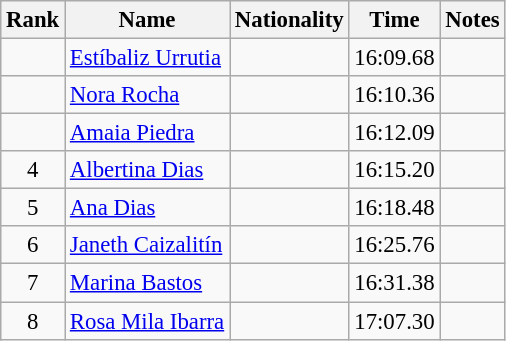<table class="wikitable sortable" style="text-align:center;font-size:95%">
<tr>
<th>Rank</th>
<th>Name</th>
<th>Nationality</th>
<th>Time</th>
<th>Notes</th>
</tr>
<tr>
<td></td>
<td align=left><a href='#'>Estíbaliz Urrutia</a></td>
<td align=left></td>
<td>16:09.68</td>
<td></td>
</tr>
<tr>
<td></td>
<td align=left><a href='#'>Nora Rocha</a></td>
<td align=left></td>
<td>16:10.36</td>
<td></td>
</tr>
<tr>
<td></td>
<td align=left><a href='#'>Amaia Piedra</a></td>
<td align=left></td>
<td>16:12.09</td>
<td></td>
</tr>
<tr>
<td>4</td>
<td align=left><a href='#'>Albertina Dias</a></td>
<td align=left></td>
<td>16:15.20</td>
<td></td>
</tr>
<tr>
<td>5</td>
<td align=left><a href='#'>Ana Dias</a></td>
<td align=left></td>
<td>16:18.48</td>
<td></td>
</tr>
<tr>
<td>6</td>
<td align=left><a href='#'>Janeth Caizalitín</a></td>
<td align=left></td>
<td>16:25.76</td>
<td></td>
</tr>
<tr>
<td>7</td>
<td align=left><a href='#'>Marina Bastos</a></td>
<td align=left></td>
<td>16:31.38</td>
<td></td>
</tr>
<tr>
<td>8</td>
<td align=left><a href='#'>Rosa Mila Ibarra</a></td>
<td align=left></td>
<td>17:07.30</td>
<td></td>
</tr>
</table>
